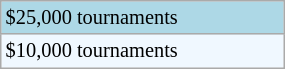<table class="wikitable" style="font-size:85%;" width=15%>
<tr bgcolor="lightblue">
<td>$25,000 tournaments</td>
</tr>
<tr bgcolor="#f0f8ff">
<td>$10,000 tournaments</td>
</tr>
</table>
